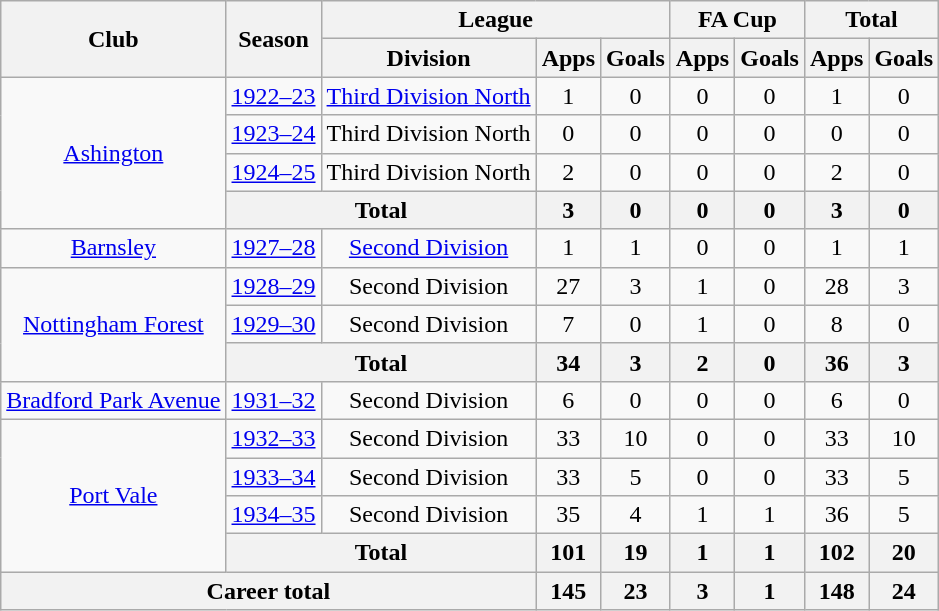<table class="wikitable" style="text-align: center;">
<tr>
<th rowspan="2">Club</th>
<th rowspan="2">Season</th>
<th colspan="3">League</th>
<th colspan="2">FA Cup</th>
<th colspan="2">Total</th>
</tr>
<tr>
<th>Division</th>
<th>Apps</th>
<th>Goals</th>
<th>Apps</th>
<th>Goals</th>
<th>Apps</th>
<th>Goals</th>
</tr>
<tr>
<td rowspan="4"><a href='#'>Ashington</a></td>
<td><a href='#'>1922–23</a></td>
<td><a href='#'>Third Division North</a></td>
<td>1</td>
<td>0</td>
<td>0</td>
<td>0</td>
<td>1</td>
<td>0</td>
</tr>
<tr>
<td><a href='#'>1923–24</a></td>
<td>Third Division North</td>
<td>0</td>
<td>0</td>
<td>0</td>
<td>0</td>
<td>0</td>
<td>0</td>
</tr>
<tr>
<td><a href='#'>1924–25</a></td>
<td>Third Division North</td>
<td>2</td>
<td>0</td>
<td>0</td>
<td>0</td>
<td>2</td>
<td>0</td>
</tr>
<tr>
<th colspan="2">Total</th>
<th>3</th>
<th>0</th>
<th>0</th>
<th>0</th>
<th>3</th>
<th>0</th>
</tr>
<tr>
<td><a href='#'>Barnsley</a></td>
<td><a href='#'>1927–28</a></td>
<td><a href='#'>Second Division</a></td>
<td>1</td>
<td>1</td>
<td>0</td>
<td>0</td>
<td>1</td>
<td>1</td>
</tr>
<tr>
<td rowspan="3"><a href='#'>Nottingham Forest</a></td>
<td><a href='#'>1928–29</a></td>
<td>Second Division</td>
<td>27</td>
<td>3</td>
<td>1</td>
<td>0</td>
<td>28</td>
<td>3</td>
</tr>
<tr>
<td><a href='#'>1929–30</a></td>
<td>Second Division</td>
<td>7</td>
<td>0</td>
<td>1</td>
<td>0</td>
<td>8</td>
<td>0</td>
</tr>
<tr>
<th colspan="2">Total</th>
<th>34</th>
<th>3</th>
<th>2</th>
<th>0</th>
<th>36</th>
<th>3</th>
</tr>
<tr>
<td><a href='#'>Bradford Park Avenue</a></td>
<td><a href='#'>1931–32</a></td>
<td>Second Division</td>
<td>6</td>
<td>0</td>
<td>0</td>
<td>0</td>
<td>6</td>
<td>0</td>
</tr>
<tr>
<td rowspan="4"><a href='#'>Port Vale</a></td>
<td><a href='#'>1932–33</a></td>
<td>Second Division</td>
<td>33</td>
<td>10</td>
<td>0</td>
<td>0</td>
<td>33</td>
<td>10</td>
</tr>
<tr>
<td><a href='#'>1933–34</a></td>
<td>Second Division</td>
<td>33</td>
<td>5</td>
<td>0</td>
<td>0</td>
<td>33</td>
<td>5</td>
</tr>
<tr>
<td><a href='#'>1934–35</a></td>
<td>Second Division</td>
<td>35</td>
<td>4</td>
<td>1</td>
<td>1</td>
<td>36</td>
<td>5</td>
</tr>
<tr>
<th colspan="2">Total</th>
<th>101</th>
<th>19</th>
<th>1</th>
<th>1</th>
<th>102</th>
<th>20</th>
</tr>
<tr>
<th colspan="3">Career total</th>
<th>145</th>
<th>23</th>
<th>3</th>
<th>1</th>
<th>148</th>
<th>24</th>
</tr>
</table>
